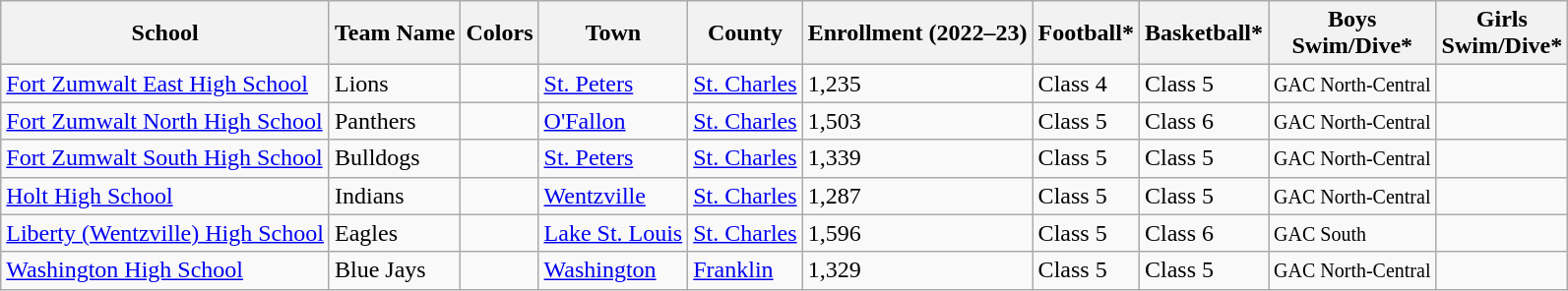<table class="wikitable" border="1">
<tr>
<th>School</th>
<th>Team Name</th>
<th>Colors</th>
<th>Town</th>
<th>County</th>
<th>Enrollment (2022–23)</th>
<th>Football*</th>
<th>Basketball*</th>
<th>Boys<br>Swim/Dive*</th>
<th>Girls<br>Swim/Dive*</th>
</tr>
<tr>
<td><a href='#'>Fort Zumwalt East High School</a></td>
<td>Lions</td>
<td> </td>
<td><a href='#'>St. Peters</a></td>
<td><a href='#'>St. Charles</a></td>
<td>1,235</td>
<td>Class 4</td>
<td>Class 5</td>
<td><small>GAC North-Central</small><br></td>
<td></td>
</tr>
<tr>
<td><a href='#'>Fort Zumwalt North High School</a></td>
<td>Panthers</td>
<td> </td>
<td><a href='#'>O'Fallon</a></td>
<td><a href='#'>St. Charles</a></td>
<td>1,503</td>
<td>Class 5</td>
<td>Class 6</td>
<td><small>GAC North-Central</small><br></td>
<td></td>
</tr>
<tr>
<td><a href='#'>Fort Zumwalt South High School</a></td>
<td>Bulldogs</td>
<td> </td>
<td><a href='#'>St. Peters</a></td>
<td><a href='#'>St. Charles</a></td>
<td>1,339</td>
<td>Class 5</td>
<td>Class 5</td>
<td><small>GAC North-Central</small><br></td>
<td></td>
</tr>
<tr>
<td><a href='#'>Holt High School</a></td>
<td>Indians</td>
<td> </td>
<td><a href='#'>Wentzville</a></td>
<td><a href='#'>St. Charles</a></td>
<td>1,287</td>
<td>Class 5</td>
<td>Class 5</td>
<td><small>GAC North-Central</small><br></td>
<td></td>
</tr>
<tr>
<td><a href='#'>Liberty (Wentzville) High School</a></td>
<td>Eagles</td>
<td>  </td>
<td><a href='#'>Lake St. Louis</a></td>
<td><a href='#'>St. Charles</a></td>
<td>1,596</td>
<td>Class 5</td>
<td>Class 6</td>
<td><small>GAC South</small><br></td>
<td></td>
</tr>
<tr>
<td><a href='#'>Washington High School</a></td>
<td>Blue Jays</td>
<td> </td>
<td><a href='#'>Washington</a></td>
<td><a href='#'>Franklin</a></td>
<td>1,329</td>
<td>Class 5</td>
<td>Class 5</td>
<td><small>GAC North-Central</small><br></td>
<td></td>
</tr>
</table>
